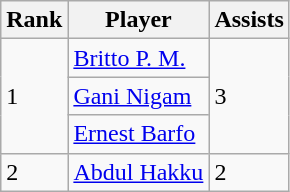<table class="wikitable" style="text-align:center">
<tr>
<th>Rank</th>
<th>Player</th>
<th>Assists</th>
</tr>
<tr>
<td rowspan="3" align="left">1</td>
<td align="left"> <a href='#'>Britto P. M.</a></td>
<td rowspan="3" align="left">3</td>
</tr>
<tr>
<td align="left"> <a href='#'>Gani Nigam</a></td>
</tr>
<tr>
<td align="left"> <a href='#'>Ernest Barfo</a></td>
</tr>
<tr>
<td rowspan="2" align="left">2</td>
<td align="left"> <a href='#'>Abdul Hakku</a></td>
<td rowspan="1" align="left">2</td>
</tr>
</table>
